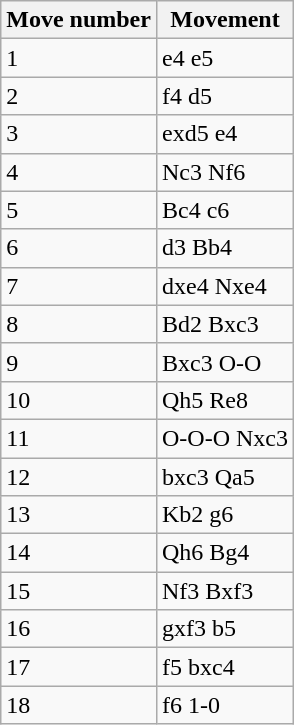<table class="wikitable">
<tr>
<th>Move number</th>
<th>Movement</th>
</tr>
<tr>
<td>1</td>
<td>e4 e5</td>
</tr>
<tr>
<td>2</td>
<td>f4 d5</td>
</tr>
<tr>
<td>3</td>
<td>exd5 e4</td>
</tr>
<tr>
<td>4</td>
<td>Nc3 Nf6</td>
</tr>
<tr>
<td>5</td>
<td>Bc4 c6</td>
</tr>
<tr>
<td>6</td>
<td>d3 Bb4</td>
</tr>
<tr>
<td>7</td>
<td>dxe4 Nxe4</td>
</tr>
<tr>
<td>8</td>
<td>Bd2 Bxc3</td>
</tr>
<tr>
<td>9</td>
<td>Bxc3 O-O</td>
</tr>
<tr>
<td>10</td>
<td>Qh5 Re8</td>
</tr>
<tr>
<td>11</td>
<td>O-O-O Nxc3</td>
</tr>
<tr>
<td>12</td>
<td>bxc3 Qa5</td>
</tr>
<tr>
<td>13</td>
<td>Kb2 g6</td>
</tr>
<tr>
<td>14</td>
<td>Qh6 Bg4</td>
</tr>
<tr>
<td>15</td>
<td>Nf3 Bxf3</td>
</tr>
<tr>
<td>16</td>
<td>gxf3 b5</td>
</tr>
<tr>
<td>17</td>
<td>f5 bxc4</td>
</tr>
<tr>
<td>18</td>
<td>f6 1-0</td>
</tr>
</table>
